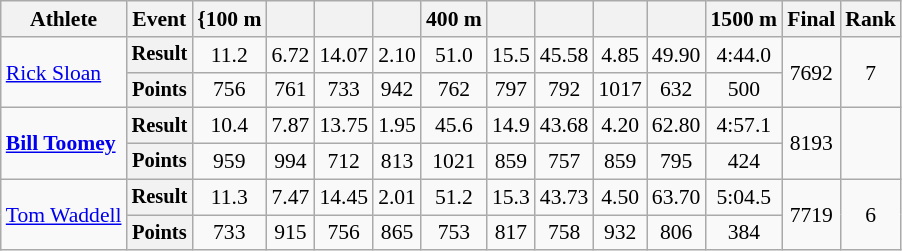<table class=wikitable style=font-size:90%;text-align:center>
<tr>
<th>Athlete</th>
<th>Event</th>
<th>{100 m</th>
<th></th>
<th></th>
<th></th>
<th>400 m</th>
<th></th>
<th></th>
<th></th>
<th></th>
<th>1500 m</th>
<th>Final</th>
<th>Rank</th>
</tr>
<tr>
<td align=left rowspan=2><a href='#'>Rick Sloan</a></td>
<th style=font-size:95%>Result</th>
<td>11.2</td>
<td>6.72</td>
<td>14.07</td>
<td>2.10</td>
<td>51.0</td>
<td>15.5</td>
<td>45.58</td>
<td>4.85</td>
<td>49.90</td>
<td>4:44.0</td>
<td rowspan=2>7692</td>
<td rowspan=2>7</td>
</tr>
<tr>
<th style=font-size:95%>Points</th>
<td>756</td>
<td>761</td>
<td>733</td>
<td>942</td>
<td>762</td>
<td>797</td>
<td>792</td>
<td>1017</td>
<td>632</td>
<td>500</td>
</tr>
<tr>
<td align=left rowspan=2><strong><a href='#'>Bill Toomey</a></strong></td>
<th style=font-size:95%>Result</th>
<td>10.4</td>
<td>7.87</td>
<td>13.75</td>
<td>1.95</td>
<td>45.6</td>
<td>14.9</td>
<td>43.68</td>
<td>4.20</td>
<td>62.80</td>
<td>4:57.1</td>
<td rowspan=2>8193 </td>
<td rowspan=2></td>
</tr>
<tr>
<th style=font-size:95%>Points</th>
<td>959</td>
<td>994</td>
<td>712</td>
<td>813</td>
<td>1021</td>
<td>859</td>
<td>757</td>
<td>859</td>
<td>795</td>
<td>424</td>
</tr>
<tr>
<td align=left rowspan=2><a href='#'>Tom Waddell</a></td>
<th style=font-size:95%>Result</th>
<td>11.3</td>
<td>7.47</td>
<td>14.45</td>
<td>2.01</td>
<td>51.2</td>
<td>15.3</td>
<td>43.73</td>
<td>4.50</td>
<td>63.70</td>
<td>5:04.5</td>
<td rowspan=2>7719</td>
<td rowspan=2>6</td>
</tr>
<tr>
<th style=font-size:95%>Points</th>
<td>733</td>
<td>915</td>
<td>756</td>
<td>865</td>
<td>753</td>
<td>817</td>
<td>758</td>
<td>932</td>
<td>806</td>
<td>384</td>
</tr>
</table>
